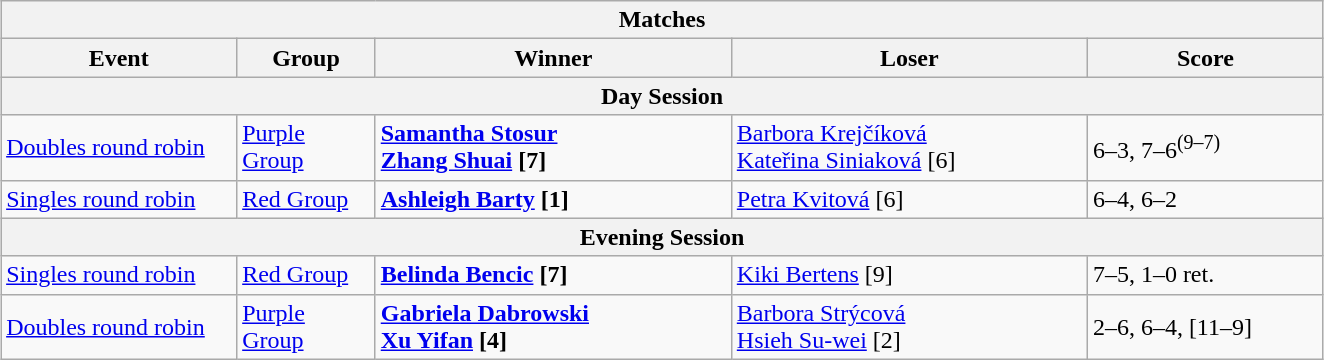<table class="wikitable collapsible uncollapsed" style="margin:1em auto;">
<tr>
<th colspan=5>Matches</th>
</tr>
<tr>
<th style="width:150px;">Event</th>
<th style="width:85px;">Group</th>
<th style="width:230px;">Winner</th>
<th style="width:230px;">Loser</th>
<th style="width:150px;">Score</th>
</tr>
<tr>
<th colspan=5>Day Session</th>
</tr>
<tr align=left>
<td><a href='#'>Doubles round robin</a></td>
<td><a href='#'>Purple Group</a></td>
<td><strong> <a href='#'>Samantha Stosur</a> <br>  <a href='#'>Zhang Shuai</a> [7]</strong></td>
<td> <a href='#'>Barbora Krejčíková</a> <br>  <a href='#'>Kateřina Siniaková</a> [6]</td>
<td>6–3, 7–6<sup>(9–7)</sup></td>
</tr>
<tr align=left>
<td><a href='#'>Singles round robin</a></td>
<td><a href='#'>Red Group</a></td>
<td><strong> <a href='#'>Ashleigh Barty</a> [1]</strong></td>
<td> <a href='#'>Petra Kvitová</a> [6]</td>
<td>6–4, 6–2</td>
</tr>
<tr>
<th colspan=5>Evening Session</th>
</tr>
<tr align=left>
<td><a href='#'>Singles round robin</a></td>
<td><a href='#'>Red Group</a></td>
<td><strong> <a href='#'>Belinda Bencic</a> [7]</strong></td>
<td> <a href='#'>Kiki Bertens</a> [9]</td>
<td>7–5, 1–0 ret.</td>
</tr>
<tr align=left>
<td><a href='#'>Doubles round robin</a></td>
<td><a href='#'>Purple Group</a></td>
<td><strong> <a href='#'>Gabriela Dabrowski</a> <br>  <a href='#'>Xu Yifan</a> [4]</strong></td>
<td> <a href='#'>Barbora Strýcová</a> <br>  <a href='#'>Hsieh Su-wei</a> [2]</td>
<td>2–6, 6–4, [11–9]</td>
</tr>
</table>
